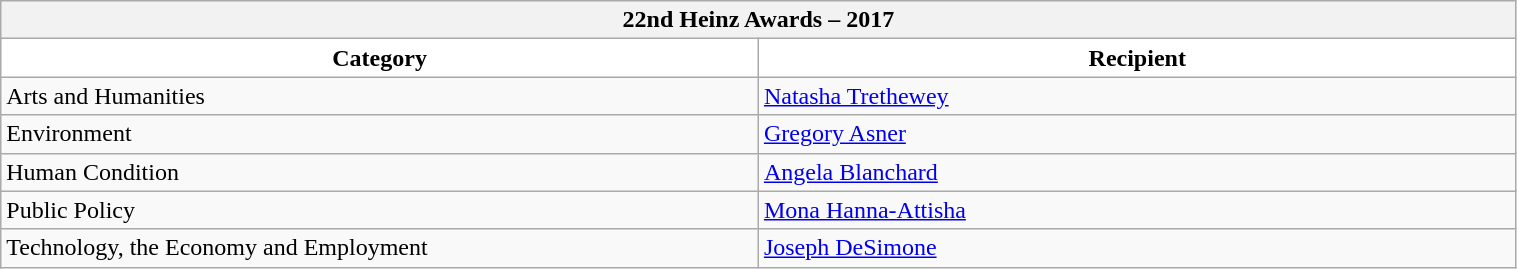<table class="wikitable" style="width:80%; text-align:left">
<tr>
<th style="background:cream" colspan=2><span>22nd Heinz Awards – 2017</span></th>
</tr>
<tr>
<th style="background:white; width:40%">Category</th>
<th style="background:white; width:40%">Recipient</th>
</tr>
<tr>
<td>Arts and Humanities</td>
<td><a href='#'>Natasha Trethewey</a></td>
</tr>
<tr>
<td>Environment</td>
<td><a href='#'>Gregory Asner</a></td>
</tr>
<tr>
<td>Human Condition</td>
<td><a href='#'>Angela Blanchard</a></td>
</tr>
<tr>
<td>Public Policy</td>
<td><a href='#'>Mona Hanna-Attisha</a></td>
</tr>
<tr>
<td>Technology, the Economy and Employment</td>
<td><a href='#'>Joseph DeSimone</a></td>
</tr>
</table>
